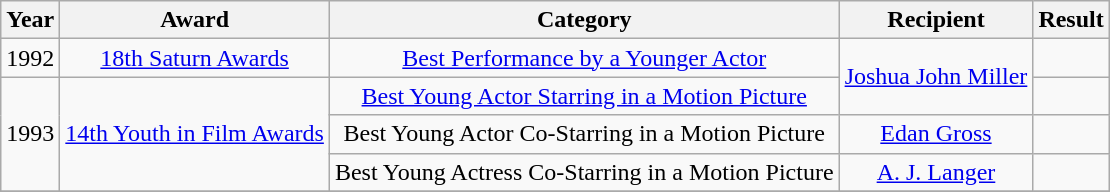<table class="wikitable plainrowheaders" style="text-align:center;">
<tr>
<th scope="col">Year</th>
<th scope="col">Award</th>
<th scope="col">Category</th>
<th scope="col">Recipient</th>
<th scope="col">Result</th>
</tr>
<tr>
<td>1992</td>
<td><a href='#'>18th Saturn Awards</a></td>
<td><a href='#'>Best Performance by a Younger Actor</a></td>
<td rowspan="2"><a href='#'>Joshua John Miller</a></td>
<td></td>
</tr>
<tr>
<td rowspan="3">1993</td>
<td rowspan="3"><a href='#'>14th Youth in Film Awards</a></td>
<td><a href='#'>Best Young Actor Starring in a Motion Picture</a></td>
<td></td>
</tr>
<tr>
<td>Best Young Actor Co-Starring in a Motion Picture</td>
<td><a href='#'>Edan Gross</a></td>
<td></td>
</tr>
<tr>
<td>Best Young Actress Co-Starring in a Motion Picture</td>
<td><a href='#'>A. J. Langer</a></td>
<td></td>
</tr>
<tr>
</tr>
</table>
